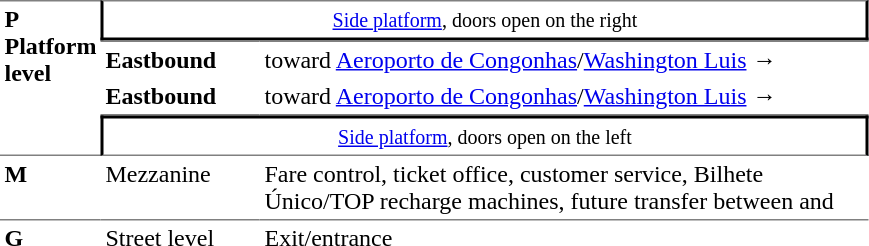<table table border=0 cellspacing=0 cellpadding=3>
<tr>
<td style="border-top:solid 1px gray;border-bottom:solid 1px gray;vertical-align:top;" rowspan=5><strong>P<br>Platform level</strong></td>
</tr>
<tr>
<td style="border-top:solid 1px gray;border-right:solid 2px black;border-left:solid 2px black;border-bottom:solid 2px black;text-align:center;" colspan=5><small><a href='#'>Side platform</a>, doors open on the right</small></td>
</tr>
<tr>
<td style="border-top:solid 1px gray;"><span><strong>Eastbound</strong></span></td>
<td style="border-top:solid 1px gray;"> toward <a href='#'>Aeroporto de Congonhas</a>/<a href='#'>Washington Luis</a> →</td>
</tr>
<tr>
<td style="border-bottom:solid 1px gray;"><span><strong>Eastbound</strong></span></td>
<td style="border-bottom:solid 1px gray;"> toward <a href='#'>Aeroporto de Congonhas</a>/<a href='#'>Washington Luis</a> →</td>
</tr>
<tr>
<td style="border-top:solid 2px black;border-right:solid 2px black;border-left:solid 2px black;border-bottom:solid 1px gray;text-align:center;" colspan=5><small><a href='#'>Side platform</a>, doors open on the left</small></td>
</tr>
<tr>
<td style="vertical-align:top;"><strong>M</strong></td>
<td style="vertical-align:top;">Mezzanine</td>
<td style="vertical-align:top;">Fare control, ticket office, customer service, Bilhete Único/TOP recharge machines, future transfer between  and </td>
</tr>
<tr>
<td style="border-top:solid 1px gray;vertical-align:top;" width=50><strong>G</strong></td>
<td style="border-top:solid 1px gray;vertical-align:top;" width=100>Street level</td>
<td style="border-top:solid 1px gray;vertical-align:top;" width=400>Exit/entrance</td>
</tr>
</table>
